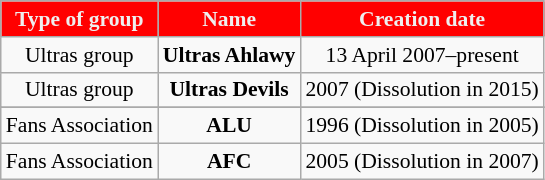<table class="wikitable" style="font-size:90%; text-align: center">
<tr>
<th style="color:#EFEFEF; background:#FF0000;">Type of group</th>
<th style="color:#EFEFEF; background:#FF0000;">Name</th>
<th style="color:#EFEFEF; background:#FF0000;">Creation date</th>
</tr>
<tr>
<td>Ultras group</td>
<td><strong>Ultras Ahlawy</strong></td>
<td>13 April 2007–present</td>
</tr>
<tr>
<td>Ultras group</td>
<td><strong>Ultras Devils</strong></td>
<td>2007 (Dissolution in 2015)</td>
</tr>
<tr>
</tr>
<tr>
<td>Fans Association</td>
<td><strong>ALU</strong></td>
<td>1996 (Dissolution in 2005)</td>
</tr>
<tr>
<td>Fans Association</td>
<td><strong>AFC</strong></td>
<td>2005 (Dissolution in 2007)</td>
</tr>
</table>
